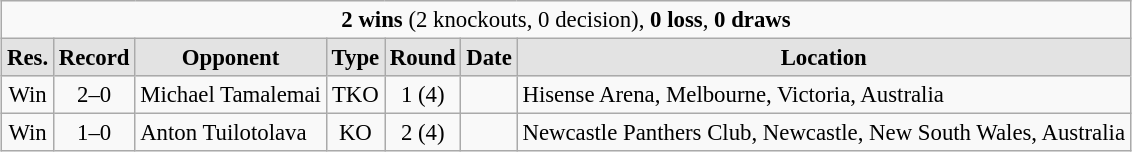<table class="wikitable" style="margin:0.5em auto; font-size:95%;">
<tr>
<td style="text-align:center;" colspan="8"><strong>2 wins</strong> (2 knockouts, 0 decision), <strong>0 loss</strong>, <strong>0 draws</strong></td>
</tr>
<tr style="text-align:center; background:#e3e3e3;">
<td style="border-style:none none solid solid; "><strong>Res.</strong></td>
<td style="border-style:none none solid solid; "><strong>Record</strong></td>
<td style="border-style:none none solid solid; "><strong>Opponent</strong></td>
<td style="border-style:none none solid solid; "><strong>Type</strong></td>
<td style="border-style:none none solid solid; "><strong>Round</strong></td>
<td style="border-style:none none solid solid; "><strong>Date</strong></td>
<td style="border-style:none none solid solid; "><strong>Location</strong></td>
</tr>
<tr align=center>
<td>Win</td>
<td>2–0</td>
<td align=left>Michael Tamalemai</td>
<td>TKO</td>
<td>1 (4)</td>
<td></td>
<td align=left>Hisense Arena, Melbourne, Victoria, Australia</td>
</tr>
<tr align=center>
<td>Win</td>
<td>1–0</td>
<td align=left>Anton Tuilotolava</td>
<td>KO</td>
<td>2 (4)</td>
<td></td>
<td align=left>Newcastle Panthers Club, Newcastle, New South Wales, Australia</td>
</tr>
</table>
